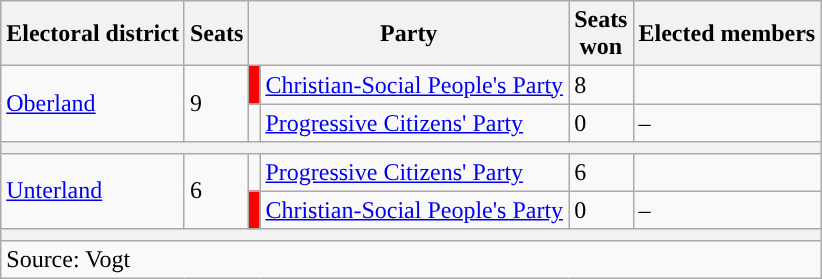<table class="wikitable">
<tr>
<th>Electoral district</th>
<th>Seats</th>
<th colspan="2">Party</th>
<th>Seats<br>won</th>
<th>Elected members</th>
</tr>
<tr>
<td rowspan="2"><a href='#'>Oberland</a></td>
<td rowspan="2">9</td>
<td style="color:inherit;background:#FF0000"></td>
<td><a href='#'>Christian-Social People's Party</a></td>
<td>8</td>
<td></td>
</tr>
<tr>
<td></td>
<td><a href='#'>Progressive Citizens' Party</a></td>
<td>0</td>
<td>–</td>
</tr>
<tr>
<th colspan="6"></th>
</tr>
<tr>
<td rowspan="2"><a href='#'>Unterland</a></td>
<td rowspan="2">6</td>
<td></td>
<td><a href='#'>Progressive Citizens' Party</a></td>
<td>6</td>
<td></td>
</tr>
<tr>
<td style="color:inherit;background:#FF0000"></td>
<td><a href='#'>Christian-Social People's Party</a></td>
<td>0</td>
<td>–</td>
</tr>
<tr>
<th colspan="6"></th>
</tr>
<tr>
<td colspan="6">Source: Vogt</td>
</tr>
</table>
